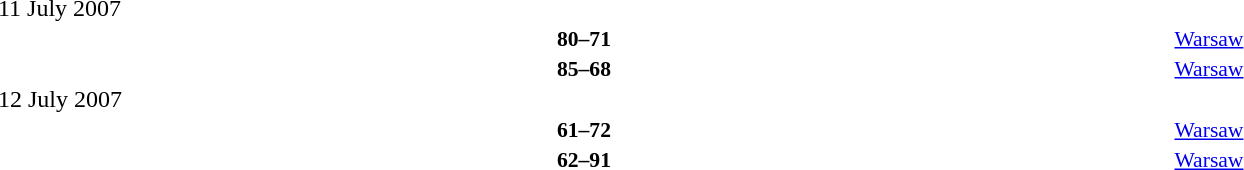<table style="width:100%;" cellspacing="1">
<tr>
<th width=25%></th>
<th width=3%></th>
<th width=6%></th>
<th width=3%></th>
<th width=25%></th>
</tr>
<tr>
<td>11 July 2007</td>
</tr>
<tr style=font-size:90%>
<td align=right><strong></strong></td>
<td></td>
<td align=center><strong>80–71</strong></td>
<td></td>
<td><strong></strong></td>
<td><a href='#'>Warsaw</a></td>
</tr>
<tr style=font-size:90%>
<td align=right><strong></strong></td>
<td></td>
<td align=center><strong>85–68</strong></td>
<td></td>
<td><strong></strong></td>
<td><a href='#'>Warsaw</a></td>
</tr>
<tr>
<td>12 July 2007</td>
</tr>
<tr style=font-size:90%>
<td align=right><strong></strong></td>
<td></td>
<td align=center><strong>61–72</strong></td>
<td></td>
<td><strong></strong></td>
<td><a href='#'>Warsaw</a></td>
</tr>
<tr style=font-size:90%>
<td align=right><strong></strong></td>
<td></td>
<td align=center><strong>62–91</strong></td>
<td></td>
<td><strong></strong></td>
<td><a href='#'>Warsaw</a></td>
</tr>
</table>
